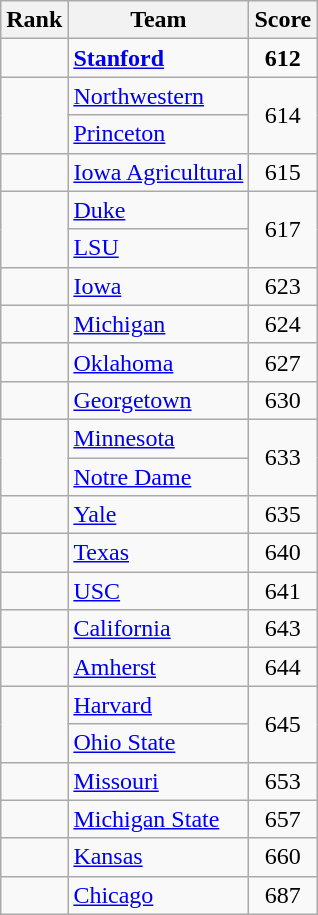<table class="wikitable sortable" style="text-align:center">
<tr>
<th dat-sort-type=number>Rank</th>
<th>Team</th>
<th>Score</th>
</tr>
<tr>
<td></td>
<td align=left><strong><a href='#'>Stanford</a></strong></td>
<td><strong>612</strong></td>
</tr>
<tr>
<td rowspan=2></td>
<td align=left><a href='#'>Northwestern</a></td>
<td rowspan=2>614</td>
</tr>
<tr>
<td align=left><a href='#'>Princeton</a></td>
</tr>
<tr>
<td></td>
<td align=left><a href='#'>Iowa Agricultural</a></td>
<td>615</td>
</tr>
<tr>
<td rowspan=2></td>
<td align=left><a href='#'>Duke</a></td>
<td rowspan=2>617</td>
</tr>
<tr>
<td align=left><a href='#'>LSU</a></td>
</tr>
<tr>
<td></td>
<td align=left><a href='#'>Iowa</a></td>
<td>623</td>
</tr>
<tr>
<td></td>
<td align=left><a href='#'>Michigan</a></td>
<td>624</td>
</tr>
<tr>
<td></td>
<td align=left><a href='#'>Oklahoma</a></td>
<td>627</td>
</tr>
<tr>
<td></td>
<td align=left><a href='#'>Georgetown</a></td>
<td>630</td>
</tr>
<tr>
<td rowspan=2></td>
<td align=left><a href='#'>Minnesota</a></td>
<td rowspan=2>633</td>
</tr>
<tr>
<td align=left><a href='#'>Notre Dame</a></td>
</tr>
<tr>
<td></td>
<td align=left><a href='#'>Yale</a></td>
<td>635</td>
</tr>
<tr>
<td></td>
<td align=left><a href='#'>Texas</a></td>
<td>640</td>
</tr>
<tr>
<td></td>
<td align=left><a href='#'>USC</a></td>
<td>641</td>
</tr>
<tr>
<td></td>
<td align=left><a href='#'>California</a></td>
<td>643</td>
</tr>
<tr>
<td></td>
<td align=left><a href='#'>Amherst</a></td>
<td>644</td>
</tr>
<tr>
<td rowspan=2></td>
<td align=left><a href='#'>Harvard</a></td>
<td rowspan=2>645</td>
</tr>
<tr>
<td align=left><a href='#'>Ohio State</a></td>
</tr>
<tr>
<td></td>
<td align=left><a href='#'>Missouri</a></td>
<td>653</td>
</tr>
<tr>
<td></td>
<td align=left><a href='#'>Michigan State</a></td>
<td>657</td>
</tr>
<tr>
<td></td>
<td align=left><a href='#'>Kansas</a></td>
<td>660</td>
</tr>
<tr>
<td></td>
<td align=left><a href='#'>Chicago</a></td>
<td>687</td>
</tr>
</table>
